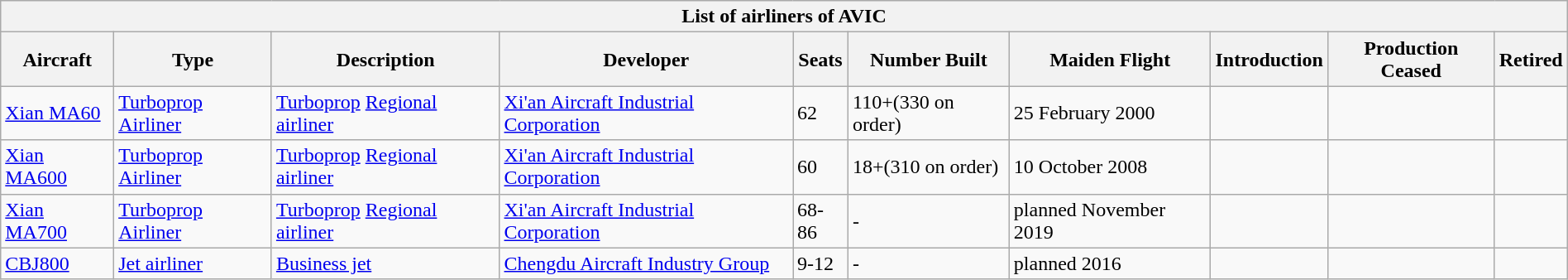<table class="wikitable sortable" style="margin-left:auto; margin-right:auto">
<tr>
<th colspan="20">List of airliners of AVIC</th>
</tr>
<tr>
<th>Aircraft</th>
<th>Type</th>
<th>Description</th>
<th>Developer</th>
<th>Seats</th>
<th>Number Built</th>
<th>Maiden Flight</th>
<th>Introduction</th>
<th>Production Ceased</th>
<th>Retired</th>
</tr>
<tr>
<td><a href='#'>Xian MA60</a></td>
<td><a href='#'>Turboprop</a> <a href='#'>Airliner</a></td>
<td><a href='#'>Turboprop</a> <a href='#'>Regional airliner</a></td>
<td><a href='#'>Xi'an Aircraft Industrial Corporation</a></td>
<td>62</td>
<td>110+(330 on order)</td>
<td>25 February 2000</td>
<td></td>
<td></td>
<td></td>
</tr>
<tr>
<td><a href='#'>Xian MA600</a></td>
<td><a href='#'>Turboprop</a> <a href='#'>Airliner</a></td>
<td><a href='#'>Turboprop</a> <a href='#'>Regional airliner</a></td>
<td><a href='#'>Xi'an Aircraft Industrial Corporation</a></td>
<td>60</td>
<td>18+(310 on order)</td>
<td>10 October 2008</td>
<td></td>
<td></td>
<td></td>
</tr>
<tr>
<td><a href='#'>Xian MA700</a></td>
<td><a href='#'>Turboprop</a> <a href='#'>Airliner</a></td>
<td><a href='#'>Turboprop</a> <a href='#'>Regional airliner</a></td>
<td><a href='#'>Xi'an Aircraft Industrial Corporation</a></td>
<td>68-86</td>
<td>-</td>
<td>planned November 2019</td>
<td></td>
<td></td>
<td></td>
</tr>
<tr>
<td><a href='#'>CBJ800</a></td>
<td><a href='#'>Jet airliner</a></td>
<td><a href='#'>Business jet</a></td>
<td><a href='#'>Chengdu Aircraft Industry Group</a></td>
<td>9-12</td>
<td>-</td>
<td>planned 2016</td>
<td></td>
<td></td>
<td></td>
</tr>
</table>
